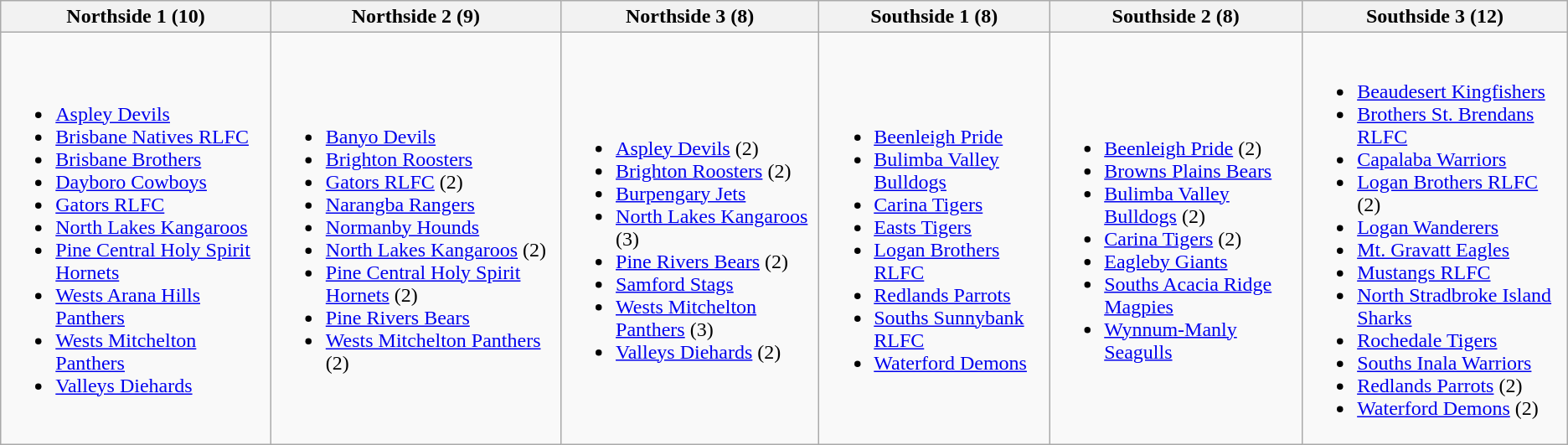<table class="wikitable">
<tr>
<th>Northside 1 (10)</th>
<th>Northside 2 (9)</th>
<th>Northside 3 (8)</th>
<th>Southside 1 (8)</th>
<th>Southside 2 (8)</th>
<th>Southside 3 (12)</th>
</tr>
<tr>
<td><br><ul><li> <a href='#'>Aspley Devils</a></li><li> <a href='#'>Brisbane Natives RLFC</a></li><li> <a href='#'>Brisbane Brothers</a></li><li> <a href='#'>Dayboro Cowboys</a></li><li> <a href='#'>Gators RLFC</a></li><li> <a href='#'>North Lakes Kangaroos</a></li><li> <a href='#'>Pine Central Holy Spirit Hornets</a></li><li> <a href='#'>Wests Arana Hills Panthers</a></li><li> <a href='#'>Wests Mitchelton Panthers</a></li><li> <a href='#'>Valleys Diehards</a></li></ul></td>
<td><br><ul><li> <a href='#'>Banyo Devils</a></li><li> <a href='#'>Brighton Roosters</a></li><li> <a href='#'>Gators RLFC</a> (2)</li><li> <a href='#'>Narangba Rangers</a></li><li> <a href='#'>Normanby Hounds</a></li><li> <a href='#'>North Lakes Kangaroos</a> (2)</li><li> <a href='#'>Pine Central Holy Spirit Hornets</a> (2)</li><li> <a href='#'>Pine Rivers Bears</a></li><li> <a href='#'>Wests Mitchelton Panthers</a> (2)</li></ul></td>
<td><br><ul><li> <a href='#'>Aspley Devils</a> (2)</li><li> <a href='#'>Brighton Roosters</a> (2)</li><li> <a href='#'>Burpengary Jets</a></li><li> <a href='#'>North Lakes Kangaroos</a> (3)</li><li> <a href='#'>Pine Rivers Bears</a> (2)</li><li> <a href='#'>Samford Stags</a></li><li> <a href='#'>Wests Mitchelton Panthers</a> (3)</li><li> <a href='#'>Valleys Diehards</a> (2)</li></ul></td>
<td><br><ul><li> <a href='#'>Beenleigh Pride</a></li><li> <a href='#'>Bulimba Valley Bulldogs</a></li><li> <a href='#'>Carina Tigers</a></li><li> <a href='#'>Easts Tigers</a></li><li> <a href='#'>Logan Brothers RLFC</a></li><li> <a href='#'>Redlands Parrots</a></li><li> <a href='#'>Souths Sunnybank RLFC</a></li><li> <a href='#'>Waterford Demons</a></li></ul></td>
<td><br><ul><li> <a href='#'>Beenleigh Pride</a> (2)</li><li> <a href='#'>Browns Plains Bears</a></li><li> <a href='#'>Bulimba Valley Bulldogs</a> (2)</li><li> <a href='#'>Carina Tigers</a> (2)</li><li> <a href='#'>Eagleby Giants</a></li><li> <a href='#'>Souths Acacia Ridge Magpies</a></li><li> <a href='#'>Wynnum-Manly Seagulls</a></li></ul></td>
<td><br><ul><li> <a href='#'>Beaudesert Kingfishers</a></li><li> <a href='#'>Brothers St. Brendans RLFC</a></li><li> <a href='#'>Capalaba Warriors</a></li><li> <a href='#'>Logan Brothers RLFC</a> (2)</li><li> <a href='#'>Logan Wanderers</a></li><li> <a href='#'>Mt. Gravatt Eagles</a></li><li> <a href='#'>Mustangs RLFC</a></li><li> <a href='#'>North Stradbroke Island Sharks</a></li><li> <a href='#'>Rochedale Tigers</a></li><li> <a href='#'>Souths Inala Warriors</a></li><li> <a href='#'>Redlands Parrots</a> (2)</li><li> <a href='#'>Waterford Demons</a> (2)</li></ul></td>
</tr>
</table>
